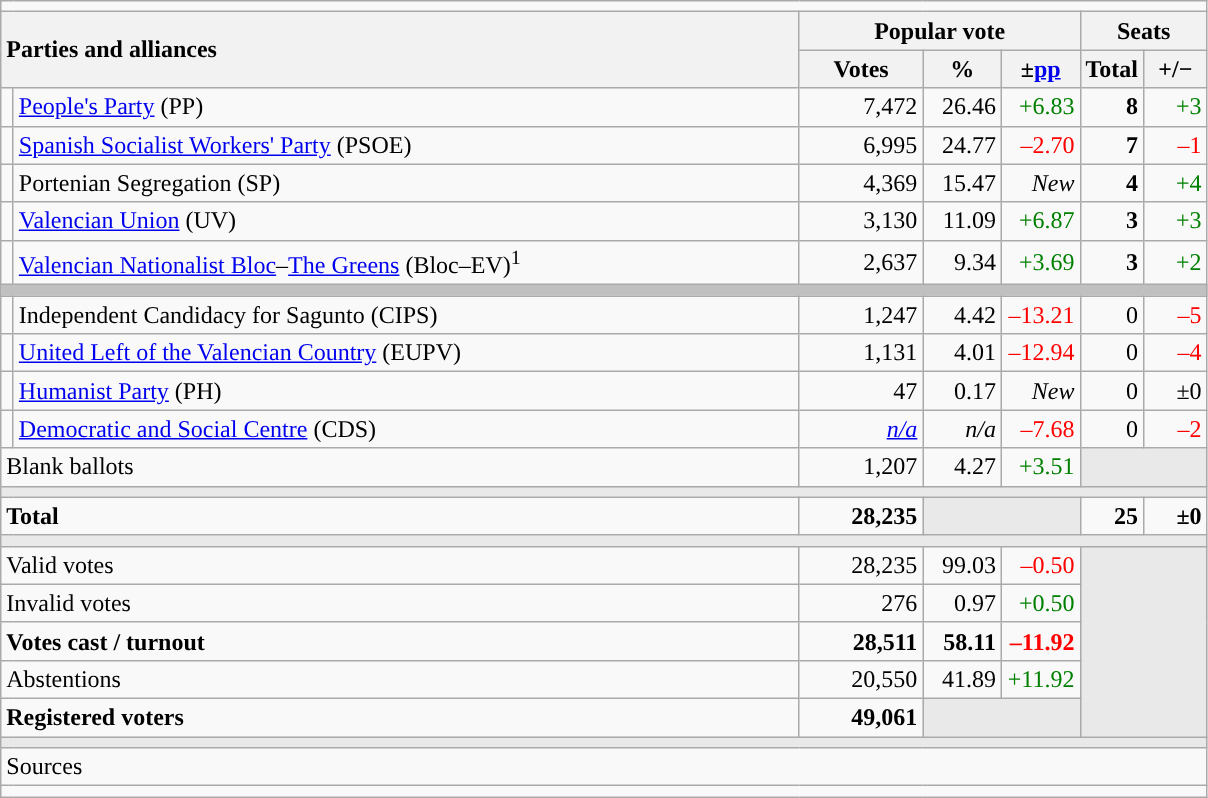<table class="wikitable" style="text-align:right;">
<tr>
<td colspan="7"></td>
</tr>
<tr>
<th style="text-align:left;" rowspan="2" colspan="2" width="525">Parties and alliances</th>
<th colspan="3">Popular vote</th>
<th colspan="2">Seats</th>
</tr>
<tr>
<th width="75">Votes</th>
<th width="45">%</th>
<th width="45">±<a href='#'>pp</a></th>
<th width="35">Total</th>
<th width="35">+/−</th>
</tr>
<tr>
<td width="1" style="color:inherit;background:"></td>
<td align="left"><a href='#'>People's Party</a> (PP)</td>
<td>7,472</td>
<td>26.46</td>
<td style="color:green;">+6.83</td>
<td><strong>8</strong></td>
<td style="color:green;">+3</td>
</tr>
<tr>
<td style="color:inherit;background:"></td>
<td align="left"><a href='#'>Spanish Socialist Workers' Party</a> (PSOE)</td>
<td>6,995</td>
<td>24.77</td>
<td style="color:red;">–2.70</td>
<td><strong>7</strong></td>
<td style="color:red;">–1</td>
</tr>
<tr>
<td style="color:inherit;background:"></td>
<td align="left">Portenian Segregation (SP)</td>
<td>4,369</td>
<td>15.47</td>
<td><em>New</em></td>
<td><strong>4</strong></td>
<td style="color:green;">+4</td>
</tr>
<tr>
<td style="color:inherit;background:"></td>
<td align="left"><a href='#'>Valencian Union</a> (UV)</td>
<td>3,130</td>
<td>11.09</td>
<td style="color:green;">+6.87</td>
<td><strong>3</strong></td>
<td style="color:green;">+3</td>
</tr>
<tr>
<td style="color:inherit;background:"></td>
<td align="left"><a href='#'>Valencian Nationalist Bloc</a>–<a href='#'>The Greens</a> (Bloc–EV)<sup>1</sup></td>
<td>2,637</td>
<td>9.34</td>
<td style="color:green;">+3.69</td>
<td><strong>3</strong></td>
<td style="color:green;">+2</td>
</tr>
<tr>
<td colspan="7" bgcolor="#C0C0C0"></td>
</tr>
<tr>
<td style="color:inherit;background:"></td>
<td align="left">Independent Candidacy for Sagunto (CIPS)</td>
<td>1,247</td>
<td>4.42</td>
<td style="color:red;">–13.21</td>
<td>0</td>
<td style="color:red;">–5</td>
</tr>
<tr>
<td style="color:inherit;background:"></td>
<td align="left"><a href='#'>United Left of the Valencian Country</a> (EUPV)</td>
<td>1,131</td>
<td>4.01</td>
<td style="color:red;">–12.94</td>
<td>0</td>
<td style="color:red;">–4</td>
</tr>
<tr>
<td style="color:inherit;background:"></td>
<td align="left"><a href='#'>Humanist Party</a> (PH)</td>
<td>47</td>
<td>0.17</td>
<td><em>New</em></td>
<td>0</td>
<td>±0</td>
</tr>
<tr>
<td style="color:inherit;background:"></td>
<td align="left"><a href='#'>Democratic and Social Centre</a> (CDS)</td>
<td><em><a href='#'>n/a</a></em></td>
<td><em>n/a</em></td>
<td style="color:red;">–7.68</td>
<td>0</td>
<td style="color:red;">–2</td>
</tr>
<tr>
<td align="left" colspan="2">Blank ballots</td>
<td>1,207</td>
<td>4.27</td>
<td style="color:green;">+3.51</td>
<td bgcolor="#E9E9E9" colspan="2"></td>
</tr>
<tr>
<td colspan="7" bgcolor="#E9E9E9"></td>
</tr>
<tr style="font-weight:bold;">
<td align="left" colspan="2">Total</td>
<td>28,235</td>
<td bgcolor="#E9E9E9" colspan="2"></td>
<td>25</td>
<td>±0</td>
</tr>
<tr>
<td colspan="7" bgcolor="#E9E9E9"></td>
</tr>
<tr>
<td align="left" colspan="2">Valid votes</td>
<td>28,235</td>
<td>99.03</td>
<td style="color:red;">–0.50</td>
<td bgcolor="#E9E9E9" colspan="2" rowspan="5"></td>
</tr>
<tr>
<td align="left" colspan="2">Invalid votes</td>
<td>276</td>
<td>0.97</td>
<td style="color:green;">+0.50</td>
</tr>
<tr style="font-weight:bold;">
<td align="left" colspan="2">Votes cast / turnout</td>
<td>28,511</td>
<td>58.11</td>
<td style="color:red;">–11.92</td>
</tr>
<tr>
<td align="left" colspan="2">Abstentions</td>
<td>20,550</td>
<td>41.89</td>
<td style="color:green;">+11.92</td>
</tr>
<tr style="font-weight:bold;">
<td align="left" colspan="2">Registered voters</td>
<td>49,061</td>
<td bgcolor="#E9E9E9" colspan="2"></td>
</tr>
<tr>
<td colspan="7" bgcolor="#E9E9E9"></td>
</tr>
<tr>
<td align="left" colspan="7">Sources</td>
</tr>
<tr>
<td colspan="7" style="text-align:left; max-width:790px;"></td>
</tr>
</table>
